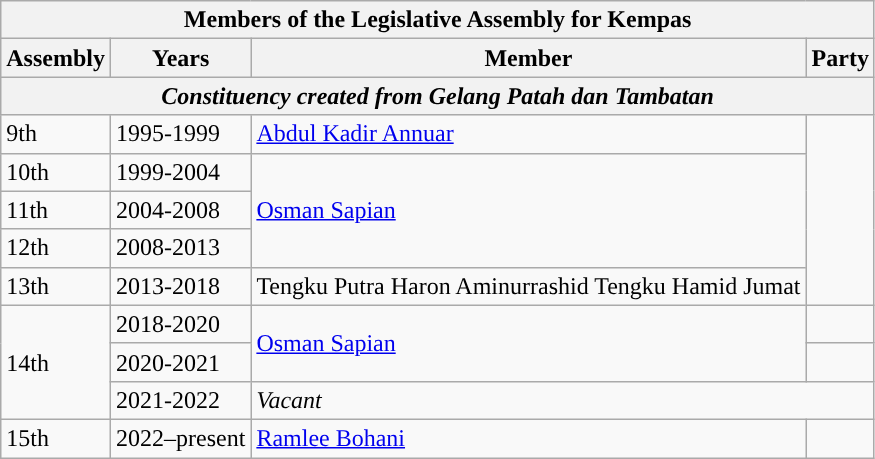<table class=wikitable>
<tr>
<th colspan=4>Members of the Legislative Assembly for Kempas</th>
</tr>
<tr>
<th>Assembly</th>
<th>Years</th>
<th>Member</th>
<th>Party</th>
</tr>
<tr>
<th colspan=4 align=center><em>Constituency created from Gelang Patah dan Tambatan</em></th>
</tr>
<tr>
<td>9th</td>
<td>1995-1999</td>
<td><a href='#'>Abdul Kadir Annuar</a></td>
<td rowspan="5"></td>
</tr>
<tr>
<td>10th</td>
<td>1999-2004</td>
<td rowspan="3"><a href='#'>Osman Sapian</a></td>
</tr>
<tr>
<td>11th</td>
<td>2004-2008</td>
</tr>
<tr>
<td>12th</td>
<td>2008-2013</td>
</tr>
<tr>
<td>13th</td>
<td>2013-2018</td>
<td>Tengku Putra Haron Aminurrashid Tengku Hamid Jumat</td>
</tr>
<tr>
<td rowspan="3">14th</td>
<td>2018-2020</td>
<td rowspan="2"><a href='#'>Osman Sapian</a></td>
<td></td>
</tr>
<tr>
<td>2020-2021</td>
<td></td>
</tr>
<tr>
<td>2021-2022</td>
<td colspan="2"><em>Vacant</em></td>
</tr>
<tr>
<td>15th</td>
<td>2022–present</td>
<td><a href='#'>Ramlee Bohani</a></td>
<td></td>
</tr>
</table>
